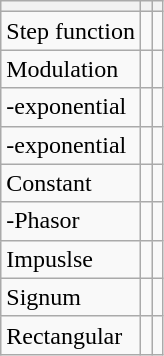<table class="wikitable">
<tr>
<th></th>
<th scope="col"></th>
<th scope="col"></th>
</tr>
<tr>
<td>Step function</td>
<td></td>
<td></td>
</tr>
<tr>
<td>Modulation</td>
<td></td>
<td></td>
</tr>
<tr>
<td>-exponential</td>
<td></td>
<td></td>
</tr>
<tr>
<td>-exponential</td>
<td></td>
<td></td>
</tr>
<tr>
<td>Constant</td>
<td></td>
<td></td>
</tr>
<tr>
<td>-Phasor</td>
<td></td>
<td></td>
</tr>
<tr>
<td>Impuslse</td>
<td></td>
<td></td>
</tr>
<tr>
<td>Signum</td>
<td></td>
<td></td>
</tr>
<tr>
<td>Rectangular</td>
<td></td>
<td></td>
</tr>
</table>
